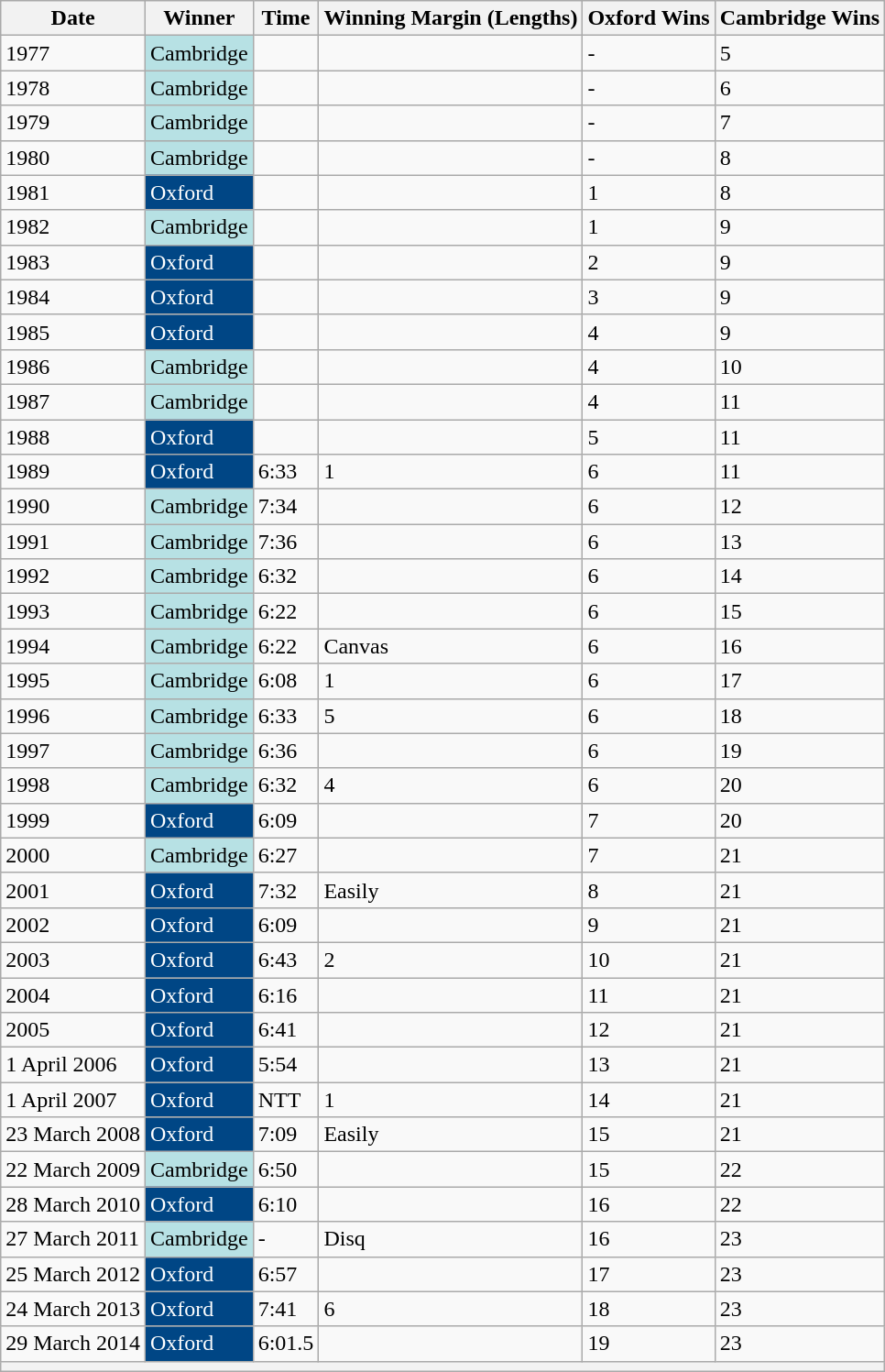<table class="wikitable collapsible collapsed" style="border-collapse: collapse;">
<tr>
<th>Date</th>
<th>Winner</th>
<th>Time</th>
<th>Winning Margin (Lengths)</th>
<th>Oxford Wins</th>
<th>Cambridge Wins</th>
</tr>
<tr>
<td>1977</td>
<td style="background:#B7E1E4; color:#000;">Cambridge</td>
<td></td>
<td></td>
<td>-</td>
<td>5</td>
</tr>
<tr>
<td>1978</td>
<td style="background:#B7E1E4; color:#000;">Cambridge</td>
<td></td>
<td></td>
<td>-</td>
<td>6</td>
</tr>
<tr>
<td>1979</td>
<td style="background:#B7E1E4; color:#000;">Cambridge</td>
<td></td>
<td></td>
<td>-</td>
<td>7</td>
</tr>
<tr>
<td>1980</td>
<td style="background:#B7E1E4; color:#000;">Cambridge</td>
<td></td>
<td></td>
<td>-</td>
<td>8</td>
</tr>
<tr>
<td>1981</td>
<td style="background:#004685; color:#FFF;">Oxford</td>
<td></td>
<td></td>
<td>1</td>
<td>8</td>
</tr>
<tr>
<td>1982</td>
<td style="background:#B7E1E4; color:#000;">Cambridge</td>
<td></td>
<td></td>
<td>1</td>
<td>9</td>
</tr>
<tr>
<td>1983</td>
<td style="background:#004685; color:#FFF;">Oxford</td>
<td></td>
<td></td>
<td>2</td>
<td>9</td>
</tr>
<tr>
<td>1984</td>
<td style="background:#004685; color:#FFF;">Oxford</td>
<td></td>
<td></td>
<td>3</td>
<td>9</td>
</tr>
<tr>
<td>1985</td>
<td style="background:#004685; color:#FFF;">Oxford</td>
<td></td>
<td></td>
<td>4</td>
<td>9</td>
</tr>
<tr>
<td>1986</td>
<td style="background:#B7E1E4; color:#000;">Cambridge</td>
<td></td>
<td></td>
<td>4</td>
<td>10</td>
</tr>
<tr>
<td>1987</td>
<td style="background:#B7E1E4; color:#000;">Cambridge</td>
<td></td>
<td></td>
<td>4</td>
<td>11</td>
</tr>
<tr>
<td>1988</td>
<td style="background:#004685; color:#FFF;">Oxford</td>
<td></td>
<td></td>
<td>5</td>
<td>11</td>
</tr>
<tr>
<td>1989</td>
<td style="background:#004685; color:#FFF;">Oxford</td>
<td>6:33</td>
<td>1</td>
<td>6</td>
<td>11</td>
</tr>
<tr>
<td>1990</td>
<td style="background:#B7E1E4; color:#000;">Cambridge</td>
<td>7:34</td>
<td></td>
<td>6</td>
<td>12</td>
</tr>
<tr>
<td>1991</td>
<td style="background:#B7E1E4; color:#000;">Cambridge</td>
<td>7:36</td>
<td></td>
<td>6</td>
<td>13</td>
</tr>
<tr>
<td>1992</td>
<td style="background:#B7E1E4; color:#000;">Cambridge</td>
<td>6:32</td>
<td></td>
<td>6</td>
<td>14</td>
</tr>
<tr>
<td>1993</td>
<td style="background:#B7E1E4; color:#000;">Cambridge</td>
<td>6:22</td>
<td></td>
<td>6</td>
<td>15</td>
</tr>
<tr>
<td>1994</td>
<td style="background:#B7E1E4; color:#000;">Cambridge</td>
<td>6:22</td>
<td>Canvas</td>
<td>6</td>
<td>16</td>
</tr>
<tr>
<td>1995</td>
<td style="background:#B7E1E4; color:#000;">Cambridge</td>
<td>6:08</td>
<td>1</td>
<td>6</td>
<td>17</td>
</tr>
<tr>
<td>1996</td>
<td style="background:#B7E1E4; color:#000;">Cambridge</td>
<td>6:33</td>
<td>5</td>
<td>6</td>
<td>18</td>
</tr>
<tr>
<td>1997</td>
<td style="background:#B7E1E4; color:#000;">Cambridge</td>
<td>6:36</td>
<td></td>
<td>6</td>
<td>19</td>
</tr>
<tr>
<td>1998</td>
<td style="background:#B7E1E4; color:#000;">Cambridge</td>
<td>6:32</td>
<td>4</td>
<td>6</td>
<td>20</td>
</tr>
<tr>
<td>1999</td>
<td style="background:#004685; color:#FFF;">Oxford</td>
<td>6:09</td>
<td></td>
<td>7</td>
<td>20</td>
</tr>
<tr>
<td>2000</td>
<td style="background:#B7E1E4; color:#000;">Cambridge</td>
<td>6:27</td>
<td></td>
<td>7</td>
<td>21</td>
</tr>
<tr>
<td>2001</td>
<td style="background:#004685; color:#FFF;">Oxford</td>
<td>7:32</td>
<td>Easily</td>
<td>8</td>
<td>21</td>
</tr>
<tr>
<td>2002</td>
<td style="background:#004685; color:#FFF;">Oxford</td>
<td>6:09</td>
<td></td>
<td>9</td>
<td>21</td>
</tr>
<tr>
<td>2003</td>
<td style="background:#004685; color:#FFF;">Oxford</td>
<td>6:43</td>
<td>2</td>
<td>10</td>
<td>21</td>
</tr>
<tr>
<td>2004</td>
<td style="background:#004685; color:#FFF;">Oxford</td>
<td>6:16</td>
<td></td>
<td>11</td>
<td>21</td>
</tr>
<tr>
<td>2005</td>
<td style="background:#004685; color:#FFF;">Oxford</td>
<td>6:41</td>
<td></td>
<td>12</td>
<td>21</td>
</tr>
<tr>
<td>1 April 2006</td>
<td style="background:#004685; color:#FFF;">Oxford</td>
<td>5:54</td>
<td></td>
<td>13</td>
<td>21</td>
</tr>
<tr>
<td>1 April 2007</td>
<td style="background:#004685; color:#FFF;">Oxford</td>
<td>NTT</td>
<td>1</td>
<td>14</td>
<td>21</td>
</tr>
<tr>
<td>23 March 2008</td>
<td style="background:#004685; color:#FFF;">Oxford</td>
<td>7:09</td>
<td>Easily</td>
<td>15</td>
<td>21</td>
</tr>
<tr>
<td>22 March 2009</td>
<td style="background:#B7E1E4; color:#000;">Cambridge</td>
<td>6:50</td>
<td></td>
<td>15</td>
<td>22</td>
</tr>
<tr>
<td>28 March 2010</td>
<td style="background:#004685; color:#FFF;">Oxford</td>
<td>6:10</td>
<td></td>
<td>16</td>
<td>22</td>
</tr>
<tr>
<td>27 March 2011</td>
<td style="background:#B7E1E4; color:#000;">Cambridge</td>
<td>-</td>
<td>Disq</td>
<td>16</td>
<td>23</td>
</tr>
<tr>
<td>25 March 2012</td>
<td style="background:#004685; color:#FFF;">Oxford</td>
<td>6:57</td>
<td></td>
<td>17</td>
<td>23</td>
</tr>
<tr>
<td>24 March 2013</td>
<td style="background:#004685; color:#FFF;">Oxford</td>
<td>7:41</td>
<td>6</td>
<td>18</td>
<td>23</td>
</tr>
<tr>
<td>29 March 2014</td>
<td style="background:#004685; color:#FFF;">Oxford</td>
<td>6:01.5</td>
<td></td>
<td>19</td>
<td>23</td>
</tr>
<tr>
<th class=noprint colspan=6 style="font-weight:normal"></th>
</tr>
</table>
